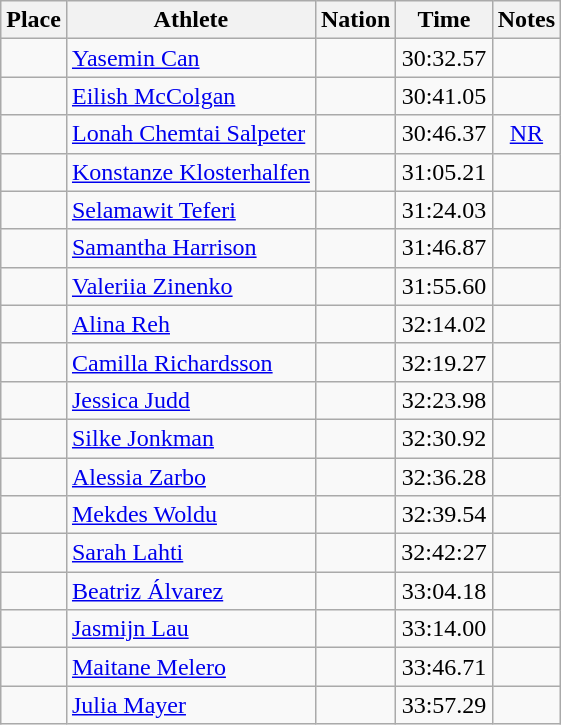<table class="wikitable sortable" style="text-align:center">
<tr>
<th>Place</th>
<th>Athlete</th>
<th>Nation</th>
<th>Time</th>
<th>Notes</th>
</tr>
<tr>
<td></td>
<td align="left"><a href='#'>Yasemin Can</a></td>
<td align=left></td>
<td>30:32.57</td>
<td></td>
</tr>
<tr>
<td></td>
<td align="left"><a href='#'>Eilish McColgan</a></td>
<td align=left></td>
<td>30:41.05</td>
<td></td>
</tr>
<tr>
<td></td>
<td align="left"><a href='#'>Lonah Chemtai Salpeter</a></td>
<td align=left></td>
<td>30:46.37</td>
<td><a href='#'>NR</a></td>
</tr>
<tr>
<td></td>
<td align="left"><a href='#'>Konstanze Klosterhalfen</a></td>
<td align=left></td>
<td>31:05.21</td>
<td></td>
</tr>
<tr>
<td></td>
<td align="left"><a href='#'>Selamawit Teferi</a></td>
<td align=left></td>
<td>31:24.03</td>
<td></td>
</tr>
<tr>
<td></td>
<td align="left"><a href='#'>Samantha Harrison</a></td>
<td align=left></td>
<td>31:46.87</td>
<td></td>
</tr>
<tr>
<td></td>
<td align="left"><a href='#'>Valeriia Zinenko</a></td>
<td align=left></td>
<td>31:55.60</td>
<td></td>
</tr>
<tr>
<td></td>
<td align="left"><a href='#'>Alina Reh</a></td>
<td align=left></td>
<td>32:14.02</td>
<td></td>
</tr>
<tr>
<td></td>
<td align="left"><a href='#'>Camilla Richardsson</a></td>
<td align=left></td>
<td>32:19.27</td>
<td></td>
</tr>
<tr>
<td></td>
<td align="left"><a href='#'>Jessica Judd</a></td>
<td align=left></td>
<td>32:23.98</td>
<td></td>
</tr>
<tr>
<td></td>
<td align="left"><a href='#'>Silke Jonkman</a></td>
<td align=left></td>
<td>32:30.92</td>
<td></td>
</tr>
<tr>
<td></td>
<td align="left"><a href='#'>Alessia Zarbo</a></td>
<td align=left></td>
<td>32:36.28</td>
<td></td>
</tr>
<tr>
<td></td>
<td align="left"><a href='#'>Mekdes Woldu</a></td>
<td align=left></td>
<td>32:39.54</td>
<td></td>
</tr>
<tr>
<td></td>
<td align="left"><a href='#'>Sarah Lahti</a></td>
<td align=left></td>
<td>32:42:27</td>
<td></td>
</tr>
<tr>
<td></td>
<td align="left"><a href='#'>Beatriz Álvarez</a></td>
<td align=left></td>
<td>33:04.18</td>
<td></td>
</tr>
<tr>
<td></td>
<td align="left"><a href='#'>Jasmijn Lau</a></td>
<td align=left></td>
<td>33:14.00</td>
<td></td>
</tr>
<tr>
<td></td>
<td align="left"><a href='#'>Maitane Melero</a></td>
<td align=left></td>
<td>33:46.71</td>
<td></td>
</tr>
<tr>
<td></td>
<td align="left"><a href='#'>Julia Mayer</a></td>
<td align=left></td>
<td>33:57.29</td>
<td></td>
</tr>
</table>
